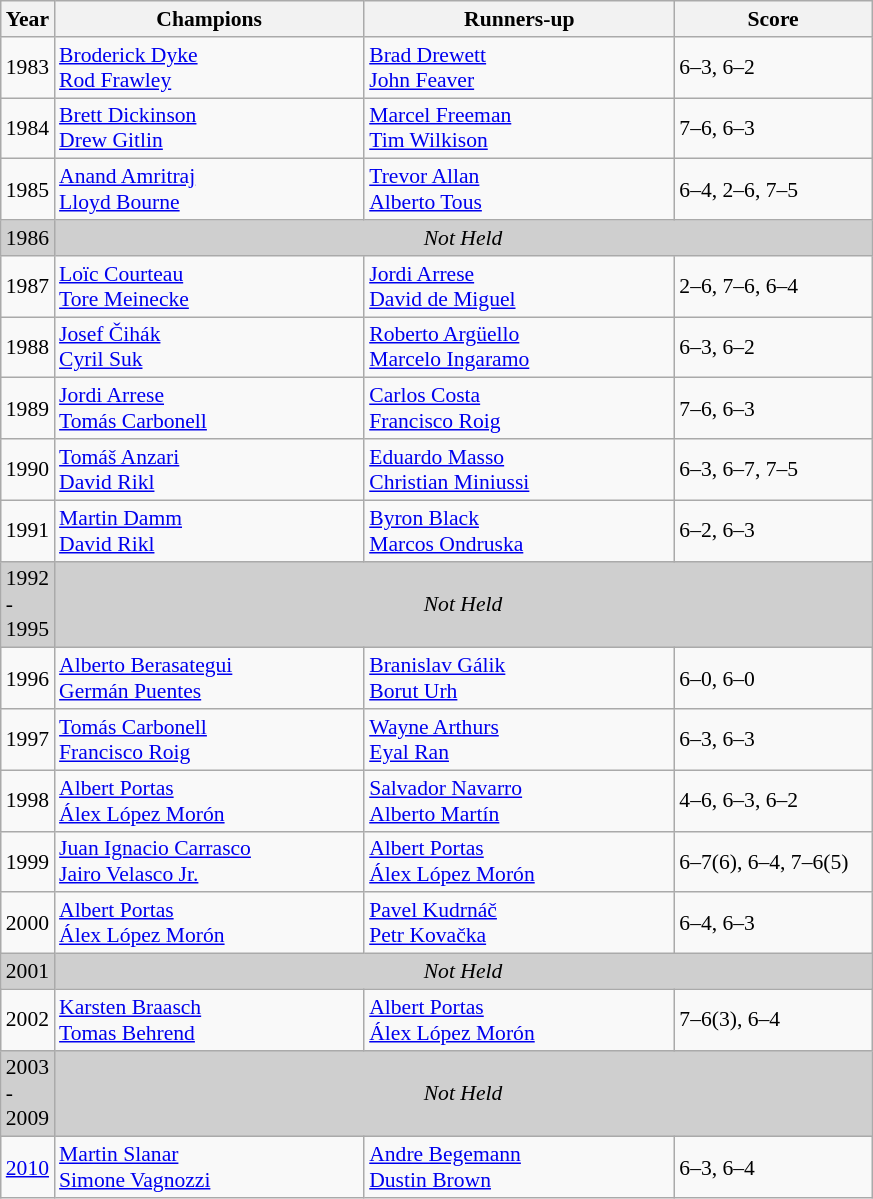<table class="wikitable" style="font-size:90%">
<tr>
<th>Year</th>
<th width="200">Champions</th>
<th width="200">Runners-up</th>
<th width="125">Score</th>
</tr>
<tr>
<td>1983</td>
<td> <a href='#'>Broderick Dyke</a><br> <a href='#'>Rod Frawley</a></td>
<td> <a href='#'>Brad Drewett</a><br> <a href='#'>John Feaver</a></td>
<td>6–3, 6–2</td>
</tr>
<tr>
<td>1984</td>
<td> <a href='#'>Brett Dickinson</a><br> <a href='#'>Drew Gitlin</a></td>
<td> <a href='#'>Marcel Freeman</a><br> <a href='#'>Tim Wilkison</a></td>
<td>7–6, 6–3</td>
</tr>
<tr>
<td>1985</td>
<td> <a href='#'>Anand Amritraj</a><br> <a href='#'>Lloyd Bourne</a></td>
<td> <a href='#'>Trevor Allan</a><br> <a href='#'>Alberto Tous</a></td>
<td>6–4, 2–6, 7–5</td>
</tr>
<tr>
<td style="background:#cfcfcf">1986</td>
<td colspan=3 align=center style="background:#cfcfcf"><em>Not Held</em></td>
</tr>
<tr>
<td>1987</td>
<td> <a href='#'>Loïc Courteau</a><br> <a href='#'>Tore Meinecke</a></td>
<td> <a href='#'>Jordi Arrese</a><br> <a href='#'>David de Miguel</a></td>
<td>2–6, 7–6, 6–4</td>
</tr>
<tr>
<td>1988</td>
<td> <a href='#'>Josef Čihák</a><br> <a href='#'>Cyril Suk</a></td>
<td> <a href='#'>Roberto Argüello</a><br> <a href='#'>Marcelo Ingaramo</a></td>
<td>6–3, 6–2</td>
</tr>
<tr>
<td>1989</td>
<td> <a href='#'>Jordi Arrese</a><br> <a href='#'>Tomás Carbonell</a></td>
<td> <a href='#'>Carlos Costa</a><br> <a href='#'>Francisco Roig</a></td>
<td>7–6, 6–3</td>
</tr>
<tr>
<td>1990</td>
<td> <a href='#'>Tomáš Anzari</a><br> <a href='#'>David Rikl</a></td>
<td> <a href='#'>Eduardo Masso</a><br> <a href='#'>Christian Miniussi</a></td>
<td>6–3, 6–7, 7–5</td>
</tr>
<tr>
<td>1991</td>
<td> <a href='#'>Martin Damm</a><br> <a href='#'>David Rikl</a></td>
<td> <a href='#'>Byron Black</a><br> <a href='#'>Marcos Ondruska</a></td>
<td>6–2, 6–3</td>
</tr>
<tr>
<td style="background:#cfcfcf">1992<br>-<br>1995</td>
<td colspan=3 align=center style="background:#cfcfcf"><em>Not Held</em></td>
</tr>
<tr>
<td>1996</td>
<td> <a href='#'>Alberto Berasategui</a><br> <a href='#'>Germán Puentes</a></td>
<td> <a href='#'>Branislav Gálik</a><br> <a href='#'>Borut Urh</a></td>
<td>6–0, 6–0</td>
</tr>
<tr>
<td>1997</td>
<td> <a href='#'>Tomás Carbonell</a><br> <a href='#'>Francisco Roig</a></td>
<td> <a href='#'>Wayne Arthurs</a><br> <a href='#'>Eyal Ran</a></td>
<td>6–3, 6–3</td>
</tr>
<tr>
<td>1998</td>
<td> <a href='#'>Albert Portas</a><br> <a href='#'>Álex López Morón</a></td>
<td> <a href='#'>Salvador Navarro</a><br> <a href='#'>Alberto Martín</a></td>
<td>4–6, 6–3, 6–2</td>
</tr>
<tr>
<td>1999</td>
<td> <a href='#'>Juan Ignacio Carrasco</a><br> <a href='#'>Jairo Velasco Jr.</a></td>
<td> <a href='#'>Albert Portas</a><br> <a href='#'>Álex López Morón</a></td>
<td>6–7(6), 6–4, 7–6(5)</td>
</tr>
<tr>
<td>2000</td>
<td> <a href='#'>Albert Portas</a><br> <a href='#'>Álex López Morón</a></td>
<td> <a href='#'>Pavel Kudrnáč</a><br> <a href='#'>Petr Kovačka</a></td>
<td>6–4, 6–3</td>
</tr>
<tr>
<td style="background:#cfcfcf">2001</td>
<td colspan=3 align=center style="background:#cfcfcf"><em>Not Held</em></td>
</tr>
<tr>
<td>2002</td>
<td> <a href='#'>Karsten Braasch</a><br> <a href='#'>Tomas Behrend</a></td>
<td> <a href='#'>Albert Portas</a><br> <a href='#'>Álex López Morón</a></td>
<td>7–6(3), 6–4</td>
</tr>
<tr>
<td style="background:#cfcfcf">2003<br>-<br>2009</td>
<td colspan=3 align=center style="background:#cfcfcf"><em>Not Held</em></td>
</tr>
<tr>
<td><a href='#'>2010</a></td>
<td> <a href='#'>Martin Slanar</a><br> <a href='#'>Simone Vagnozzi</a></td>
<td> <a href='#'>Andre Begemann</a><br> <a href='#'>Dustin Brown</a></td>
<td>6–3, 6–4</td>
</tr>
</table>
